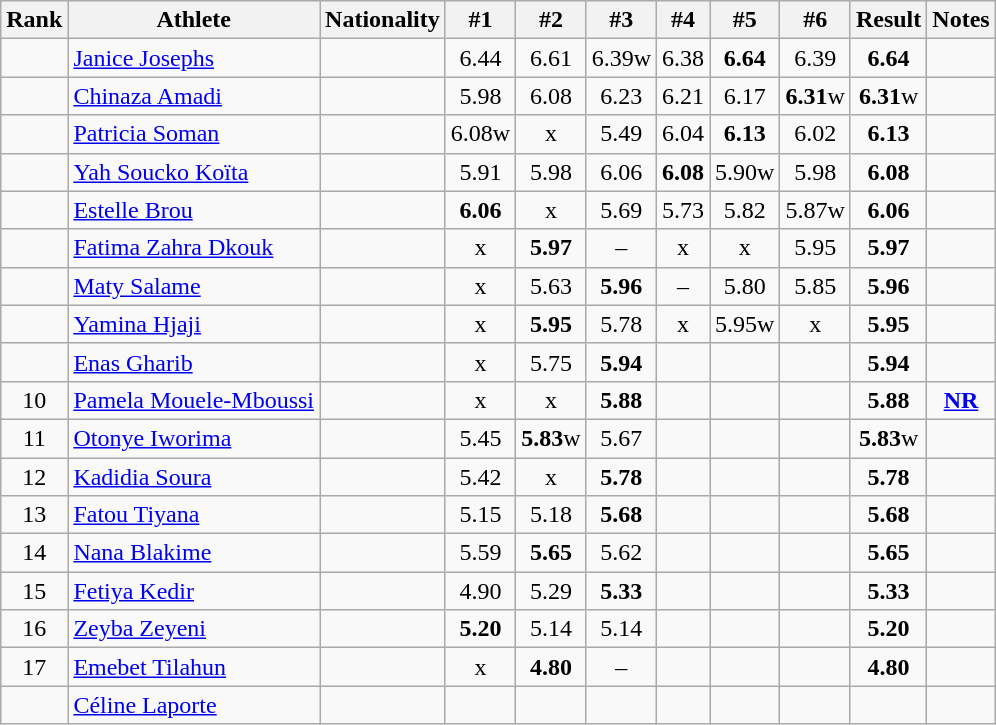<table class="wikitable sortable" style="text-align:center">
<tr>
<th>Rank</th>
<th>Athlete</th>
<th>Nationality</th>
<th>#1</th>
<th>#2</th>
<th>#3</th>
<th>#4</th>
<th>#5</th>
<th>#6</th>
<th>Result</th>
<th>Notes</th>
</tr>
<tr>
<td></td>
<td align="left"><a href='#'>Janice Josephs</a></td>
<td align=left></td>
<td>6.44</td>
<td>6.61</td>
<td>6.39w</td>
<td>6.38</td>
<td><strong>6.64</strong></td>
<td>6.39</td>
<td><strong>6.64</strong></td>
<td></td>
</tr>
<tr>
<td></td>
<td align="left"><a href='#'>Chinaza Amadi</a></td>
<td align=left></td>
<td>5.98</td>
<td>6.08</td>
<td>6.23</td>
<td>6.21</td>
<td>6.17</td>
<td><strong>6.31</strong>w</td>
<td><strong>6.31</strong>w</td>
<td></td>
</tr>
<tr>
<td></td>
<td align="left"><a href='#'>Patricia Soman</a></td>
<td align=left></td>
<td>6.08w</td>
<td>x</td>
<td>5.49</td>
<td>6.04</td>
<td><strong>6.13</strong></td>
<td>6.02</td>
<td><strong>6.13</strong></td>
<td></td>
</tr>
<tr>
<td></td>
<td align="left"><a href='#'>Yah Soucko Koïta</a></td>
<td align=left></td>
<td>5.91</td>
<td>5.98</td>
<td>6.06</td>
<td><strong>6.08</strong></td>
<td>5.90w</td>
<td>5.98</td>
<td><strong>6.08</strong></td>
<td></td>
</tr>
<tr>
<td></td>
<td align="left"><a href='#'>Estelle Brou</a></td>
<td align=left></td>
<td><strong>6.06</strong></td>
<td>x</td>
<td>5.69</td>
<td>5.73</td>
<td>5.82</td>
<td>5.87w</td>
<td><strong>6.06</strong></td>
<td></td>
</tr>
<tr>
<td></td>
<td align="left"><a href='#'>Fatima Zahra Dkouk</a></td>
<td align=left></td>
<td>x</td>
<td><strong>5.97</strong></td>
<td>–</td>
<td>x</td>
<td>x</td>
<td>5.95</td>
<td><strong>5.97</strong></td>
<td></td>
</tr>
<tr>
<td></td>
<td align="left"><a href='#'>Maty Salame</a></td>
<td align=left></td>
<td>x</td>
<td>5.63</td>
<td><strong>5.96</strong></td>
<td>–</td>
<td>5.80</td>
<td>5.85</td>
<td><strong>5.96</strong></td>
<td></td>
</tr>
<tr>
<td></td>
<td align="left"><a href='#'>Yamina Hjaji</a></td>
<td align=left></td>
<td>x</td>
<td><strong>5.95</strong></td>
<td>5.78</td>
<td>x</td>
<td>5.95w</td>
<td>x</td>
<td><strong>5.95</strong></td>
<td></td>
</tr>
<tr>
<td></td>
<td align="left"><a href='#'>Enas Gharib</a></td>
<td align=left></td>
<td>x</td>
<td>5.75</td>
<td><strong>5.94</strong></td>
<td></td>
<td></td>
<td></td>
<td><strong>5.94</strong></td>
<td></td>
</tr>
<tr>
<td>10</td>
<td align="left"><a href='#'>Pamela Mouele-Mboussi</a></td>
<td align=left></td>
<td>x</td>
<td>x</td>
<td><strong>5.88</strong></td>
<td></td>
<td></td>
<td></td>
<td><strong>5.88</strong></td>
<td><strong><a href='#'>NR</a></strong></td>
</tr>
<tr>
<td>11</td>
<td align="left"><a href='#'>Otonye Iworima</a></td>
<td align=left></td>
<td>5.45</td>
<td><strong>5.83</strong>w</td>
<td>5.67</td>
<td></td>
<td></td>
<td></td>
<td><strong>5.83</strong>w</td>
<td></td>
</tr>
<tr>
<td>12</td>
<td align="left"><a href='#'>Kadidia Soura</a></td>
<td align=left></td>
<td>5.42</td>
<td>x</td>
<td><strong>5.78</strong></td>
<td></td>
<td></td>
<td></td>
<td><strong>5.78</strong></td>
<td></td>
</tr>
<tr>
<td>13</td>
<td align="left"><a href='#'>Fatou Tiyana</a></td>
<td align=left></td>
<td>5.15</td>
<td>5.18</td>
<td><strong>5.68</strong></td>
<td></td>
<td></td>
<td></td>
<td><strong>5.68</strong></td>
<td></td>
</tr>
<tr>
<td>14</td>
<td align="left"><a href='#'>Nana Blakime</a></td>
<td align=left></td>
<td>5.59</td>
<td><strong>5.65</strong></td>
<td>5.62</td>
<td></td>
<td></td>
<td></td>
<td><strong>5.65</strong></td>
<td></td>
</tr>
<tr>
<td>15</td>
<td align="left"><a href='#'>Fetiya Kedir</a></td>
<td align=left></td>
<td>4.90</td>
<td>5.29</td>
<td><strong>5.33</strong></td>
<td></td>
<td></td>
<td></td>
<td><strong>5.33</strong></td>
<td></td>
</tr>
<tr>
<td>16</td>
<td align="left"><a href='#'>Zeyba Zeyeni</a></td>
<td align=left></td>
<td><strong>5.20</strong></td>
<td>5.14</td>
<td>5.14</td>
<td></td>
<td></td>
<td></td>
<td><strong>5.20</strong></td>
<td></td>
</tr>
<tr>
<td>17</td>
<td align="left"><a href='#'>Emebet Tilahun</a></td>
<td align=left></td>
<td>x</td>
<td><strong>4.80</strong></td>
<td>–</td>
<td></td>
<td></td>
<td></td>
<td><strong>4.80</strong></td>
<td></td>
</tr>
<tr>
<td></td>
<td align="left"><a href='#'>Céline Laporte</a></td>
<td align=left></td>
<td></td>
<td></td>
<td></td>
<td></td>
<td></td>
<td></td>
<td><strong></strong></td>
<td></td>
</tr>
</table>
